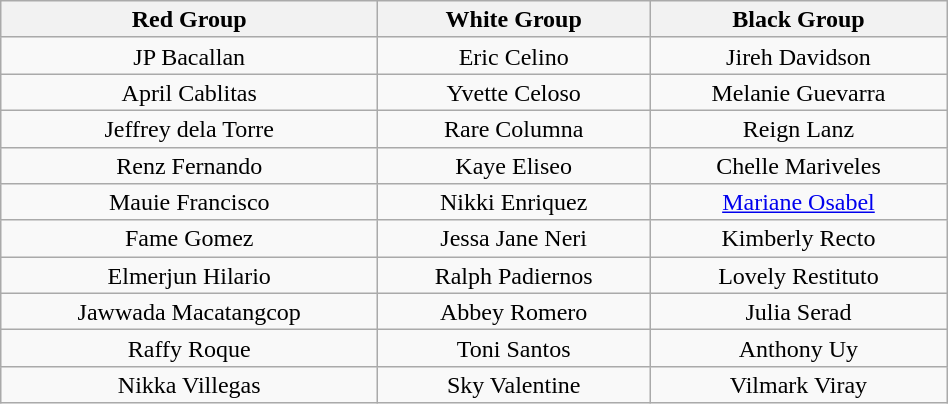<table class="wikitable" style="text-align:center; line-height:17px; width:50%;">
<tr>
<th>Red Group</th>
<th>White Group</th>
<th>Black Group</th>
</tr>
<tr>
<td>JP Bacallan</td>
<td>Eric Celino</td>
<td>Jireh Davidson</td>
</tr>
<tr>
<td>April Cablitas</td>
<td>Yvette Celoso</td>
<td>Melanie Guevarra</td>
</tr>
<tr>
<td>Jeffrey dela Torre</td>
<td>Rare Columna</td>
<td>Reign Lanz</td>
</tr>
<tr>
<td>Renz Fernando</td>
<td>Kaye Eliseo</td>
<td>Chelle Mariveles</td>
</tr>
<tr>
<td>Mauie Francisco</td>
<td>Nikki Enriquez</td>
<td><a href='#'>Mariane Osabel</a></td>
</tr>
<tr>
<td>Fame Gomez</td>
<td>Jessa Jane Neri</td>
<td>Kimberly Recto</td>
</tr>
<tr>
<td>Elmerjun Hilario</td>
<td>Ralph Padiernos</td>
<td>Lovely Restituto</td>
</tr>
<tr>
<td>Jawwada Macatangcop</td>
<td>Abbey Romero</td>
<td>Julia Serad</td>
</tr>
<tr>
<td>Raffy Roque</td>
<td>Toni Santos</td>
<td>Anthony Uy</td>
</tr>
<tr>
<td>Nikka Villegas</td>
<td>Sky Valentine</td>
<td>Vilmark Viray</td>
</tr>
</table>
